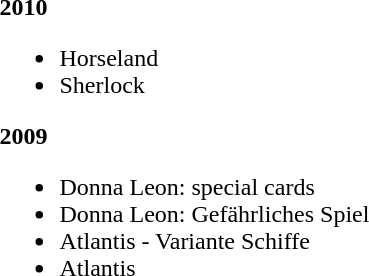<table>
<tr>
<td><strong>2010</strong><br><ul><li>Horseland</li><li>Sherlock</li></ul><strong>2009</strong><ul><li>Donna Leon: special cards</li><li>Donna Leon: Gefährliches Spiel</li><li>Atlantis - Variante Schiffe</li><li>Atlantis</li></ul></td>
</tr>
</table>
